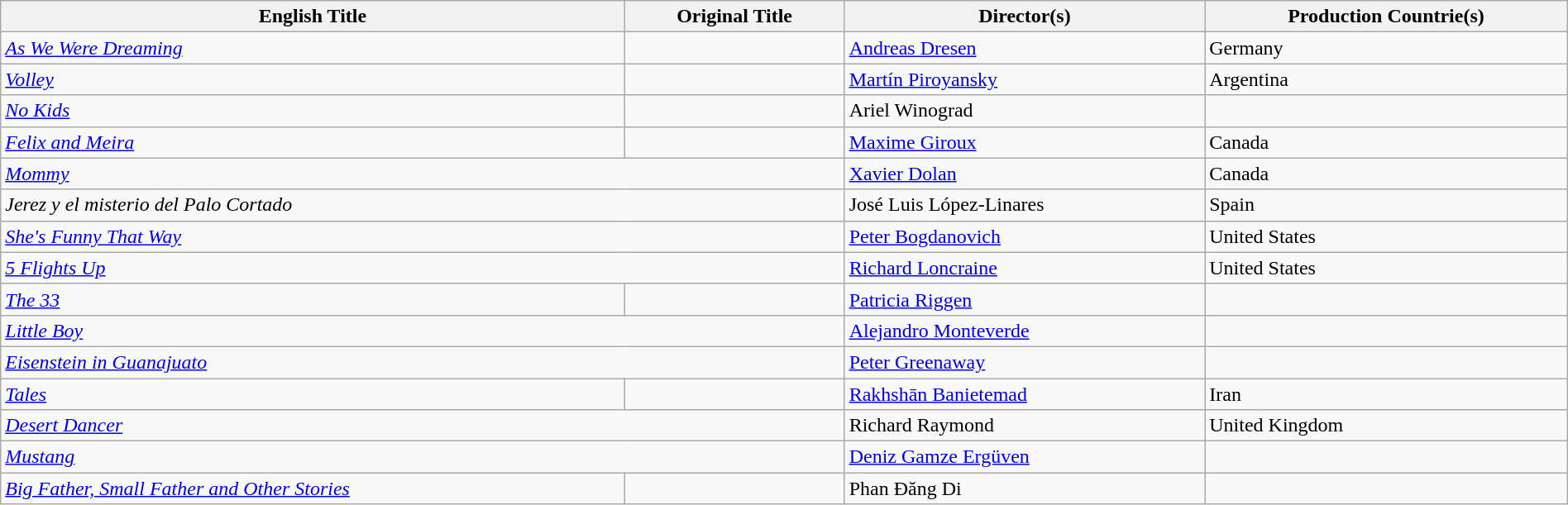<table class="sortable wikitable" style="width:100%; margin-bottom:4px" cellpadding="5">
<tr>
<th scope="col">English Title</th>
<th scope="col">Original Title</th>
<th scope="col">Director(s)</th>
<th scope="col">Production Countrie(s)</th>
</tr>
<tr>
<td><em><a href='#'>As We Were Dreaming</a></em></td>
<td></td>
<td><a href='#'>Andreas Dresen</a></td>
<td>Germany</td>
</tr>
<tr>
<td><em><a href='#'>Volley</a></em></td>
<td></td>
<td><a href='#'>Martín Piroyansky</a></td>
<td>Argentina</td>
</tr>
<tr>
<td><em><a href='#'>No Kids</a></em></td>
<td></td>
<td>Ariel Winograd</td>
<td></td>
</tr>
<tr>
<td><em><a href='#'>Felix and Meira</a></em></td>
<td></td>
<td><a href='#'>Maxime Giroux</a></td>
<td>Canada</td>
</tr>
<tr>
<td colspan = "2"><em><a href='#'>Mommy</a></em></td>
<td><a href='#'>Xavier Dolan</a></td>
<td>Canada</td>
</tr>
<tr>
<td colspan = "2"><em>Jerez y el misterio del Palo Cortado</em></td>
<td>José Luis López-Linares</td>
<td>Spain</td>
</tr>
<tr>
<td colspan = "2"><em><a href='#'>She's Funny That Way</a></em></td>
<td><a href='#'>Peter Bogdanovich</a></td>
<td>United States</td>
</tr>
<tr>
<td colspan = "2"><em><a href='#'>5 Flights Up</a></em></td>
<td><a href='#'>Richard Loncraine</a></td>
<td>United States</td>
</tr>
<tr>
<td><em><a href='#'>The 33</a></em></td>
<td></td>
<td><a href='#'>Patricia Riggen</a></td>
<td></td>
</tr>
<tr>
<td colspan = "2"><em><a href='#'>Little Boy</a></em></td>
<td><a href='#'>Alejandro Monteverde</a></td>
<td></td>
</tr>
<tr>
<td colspan = "2"><em><a href='#'>Eisenstein in Guanajuato</a></em></td>
<td><a href='#'>Peter Greenaway</a></td>
<td></td>
</tr>
<tr>
<td><em><a href='#'>Tales</a></em></td>
<td></td>
<td><a href='#'>Rakhshān Banietemad</a></td>
<td>Iran</td>
</tr>
<tr>
<td colspan = "2"><em><a href='#'>Desert Dancer</a></em></td>
<td>Richard Raymond</td>
<td>United Kingdom</td>
</tr>
<tr>
<td colspan = "2"><em><a href='#'>Mustang</a></em></td>
<td><a href='#'>Deniz Gamze Ergüven</a></td>
<td></td>
</tr>
<tr>
<td><em><a href='#'>Big Father, Small Father and Other Stories</a></em></td>
<td></td>
<td>Phan Đăng Di</td>
<td></td>
</tr>
</table>
